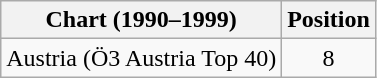<table class="wikitable sortable">
<tr>
<th>Chart (1990–1999)</th>
<th>Position</th>
</tr>
<tr>
<td>Austria (Ö3 Austria Top 40)</td>
<td align="center">8</td>
</tr>
</table>
